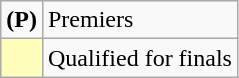<table class=wikitable>
<tr>
<td><strong>(P)</strong></td>
<td>Premiers</td>
</tr>
<tr>
<td bgcolor=FFFFBB></td>
<td>Qualified for finals</td>
</tr>
</table>
